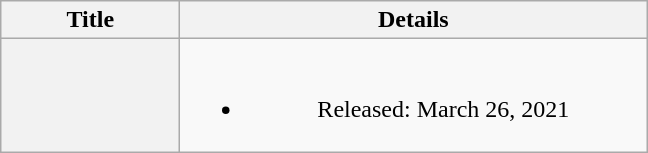<table class="wikitable plainrowheaders" style="text-align:center;">
<tr>
<th scope="col" style="width:7em;">Title</th>
<th scope="col" style="width:19em;">Details</th>
</tr>
<tr>
<th scope="row"><em></em></th>
<td><br><ul><li>Released:  March 26, 2021</li></ul></td>
</tr>
</table>
